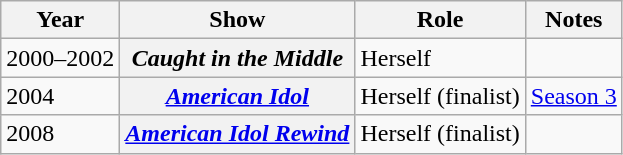<table class="wikitable plainrowheaders">
<tr>
<th scope="col">Year</th>
<th scope="col">Show</th>
<th scope="col">Role</th>
<th scope="col" class="unsortable">Notes</th>
</tr>
<tr>
<td>2000–2002</td>
<th scope="row"><em>Caught in the Middle</em></th>
<td>Herself</td>
<td></td>
</tr>
<tr>
<td>2004</td>
<th scope="row"><em><a href='#'>American Idol</a></em></th>
<td>Herself (finalist)</td>
<td><a href='#'>Season 3</a></td>
</tr>
<tr>
<td>2008</td>
<th scope="row"><em><a href='#'>American Idol Rewind</a></em></th>
<td>Herself (finalist)</td>
<td></td>
</tr>
</table>
